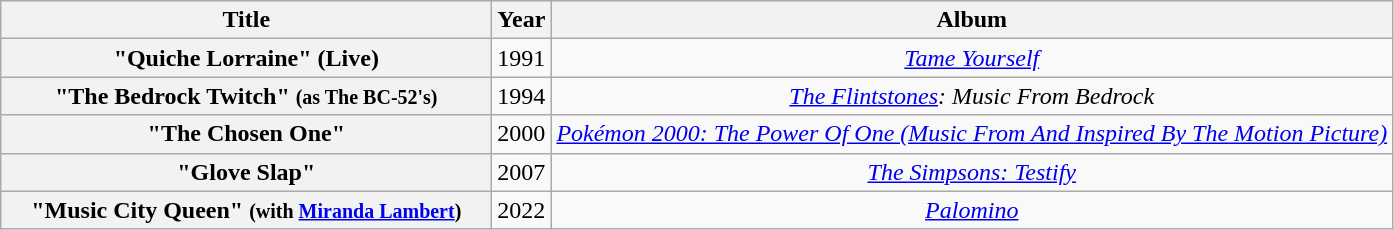<table class="wikitable plainrowheaders" style="text-align:center;" border="1">
<tr>
<th scope="col" style="width:20em;">Title</th>
<th scope="col">Year</th>
<th scope="col">Album</th>
</tr>
<tr>
<th scope="row">"Quiche Lorraine" (Live)</th>
<td>1991</td>
<td><em><a href='#'>Tame Yourself</a></em></td>
</tr>
<tr>
<th scope="row">"The Bedrock Twitch" <small>(as The BC-52's)</small></th>
<td>1994</td>
<td><em><a href='#'>The Flintstones</a>: Music From Bedrock</em></td>
</tr>
<tr>
<th scope="row">"The Chosen One"</th>
<td>2000</td>
<td><em><a href='#'>Pokémon 2000: The Power Of One (Music From And Inspired By The Motion Picture)</a></em></td>
</tr>
<tr>
<th scope="row">"Glove Slap"</th>
<td>2007</td>
<td><em><a href='#'>The Simpsons: Testify</a></em></td>
</tr>
<tr>
<th scope="row">"Music City Queen" <small>(with <a href='#'>Miranda Lambert</a>)</small></th>
<td>2022</td>
<td><em><a href='#'>Palomino</a></em></td>
</tr>
</table>
